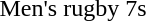<table>
<tr>
<td>Men's rugby 7s</td>
<td></td>
<td></td>
<td></td>
</tr>
</table>
